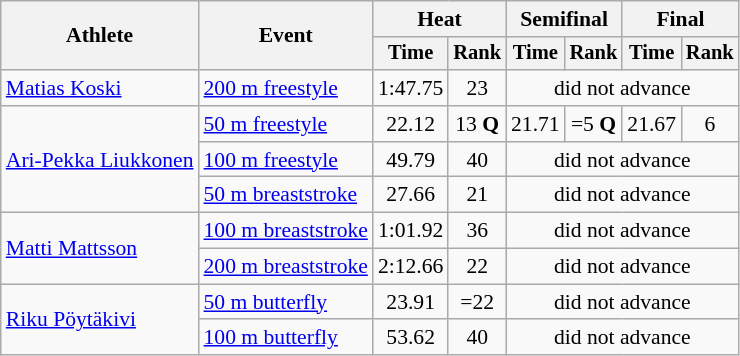<table class=wikitable style="font-size:90%">
<tr>
<th rowspan="2">Athlete</th>
<th rowspan="2">Event</th>
<th colspan="2">Heat</th>
<th colspan="2">Semifinal</th>
<th colspan="2">Final</th>
</tr>
<tr style="font-size:95%">
<th>Time</th>
<th>Rank</th>
<th>Time</th>
<th>Rank</th>
<th>Time</th>
<th>Rank</th>
</tr>
<tr align=center>
<td align=left><a href='#'>Matias Koski</a></td>
<td align=left><a href='#'>200 m freestyle</a></td>
<td>1:47.75</td>
<td>23</td>
<td colspan=4>did not advance</td>
</tr>
<tr align=center>
<td align=left rowspan=3><a href='#'>Ari-Pekka Liukkonen</a></td>
<td align=left><a href='#'>50 m freestyle</a></td>
<td>22.12</td>
<td>13 <strong>Q</strong></td>
<td>21.71</td>
<td>=5 <strong>Q</strong></td>
<td>21.67</td>
<td>6</td>
</tr>
<tr align=center>
<td align=left><a href='#'>100 m freestyle</a></td>
<td>49.79</td>
<td>40</td>
<td colspan=4>did not advance</td>
</tr>
<tr align=center>
<td align=left><a href='#'>50 m breaststroke</a></td>
<td>27.66</td>
<td>21</td>
<td colspan=4>did not advance</td>
</tr>
<tr align=center>
<td align=left rowspan=2><a href='#'>Matti Mattsson</a></td>
<td align=left><a href='#'>100 m breaststroke</a></td>
<td>1:01.92</td>
<td>36</td>
<td colspan=4>did not advance</td>
</tr>
<tr align=center>
<td align=left><a href='#'>200 m breaststroke</a></td>
<td>2:12.66</td>
<td>22</td>
<td colspan=4>did not advance</td>
</tr>
<tr align=center>
<td align=left rowspan=2><a href='#'>Riku Pöytäkivi</a></td>
<td align=left><a href='#'>50 m butterfly</a></td>
<td>23.91</td>
<td>=22</td>
<td colspan=4>did not advance</td>
</tr>
<tr align=center>
<td align=left><a href='#'>100 m butterfly</a></td>
<td>53.62</td>
<td>40</td>
<td colspan=4>did not advance</td>
</tr>
</table>
